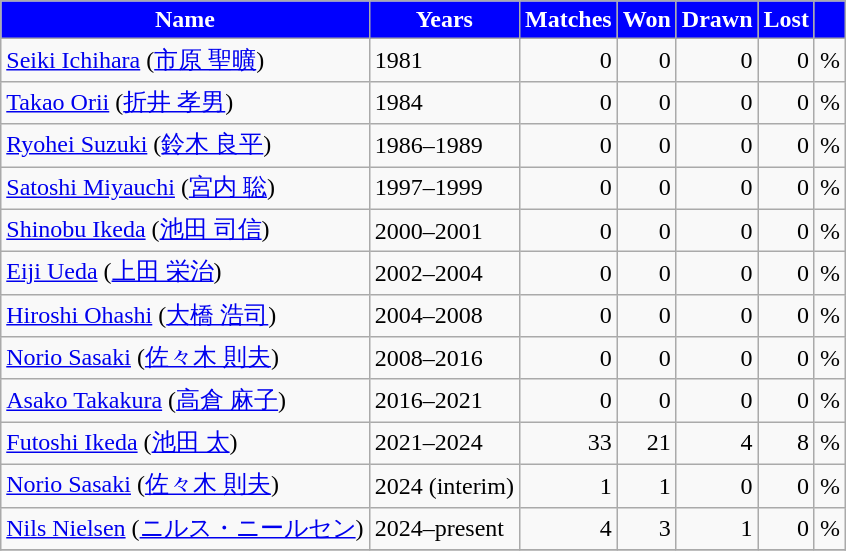<table class="wikitable" style="text-align: right;">
<tr>
<th style="background:#0000FF;color:white">Name</th>
<th style="background:#0000FF;color:white">Years</th>
<th style="background:#0000FF;color:white">Matches</th>
<th style="background:#0000FF;color:white">Won</th>
<th style="background:#0000FF;color:white">Drawn</th>
<th style="background:#0000FF;color:white">Lost</th>
<th style="background:#0000FF;color:white"></th>
</tr>
<tr>
<td style="text-align: left;"> <a href='#'>Seiki Ichihara</a> (<a href='#'>市原 聖曠</a>)</td>
<td style="text-align: left;">1981</td>
<td>0</td>
<td>0</td>
<td>0</td>
<td>0</td>
<td>%</td>
</tr>
<tr>
<td style="text-align: left;"> <a href='#'>Takao Orii</a> (<a href='#'>折井 孝男</a>)</td>
<td style="text-align: left;">1984</td>
<td>0</td>
<td>0</td>
<td>0</td>
<td>0</td>
<td>%</td>
</tr>
<tr>
<td style="text-align: left;"> <a href='#'>Ryohei Suzuki</a> (<a href='#'>鈴木 良平</a>)</td>
<td style="text-align: left;">1986–1989</td>
<td>0</td>
<td>0</td>
<td>0</td>
<td>0</td>
<td>%</td>
</tr>
<tr>
<td style="text-align: left;"> <a href='#'>Satoshi Miyauchi</a> (<a href='#'>宮内 聡</a>)</td>
<td style="text-align: left;">1997–1999</td>
<td>0</td>
<td>0</td>
<td>0</td>
<td>0</td>
<td>%</td>
</tr>
<tr>
<td style="text-align: left;"> <a href='#'>Shinobu Ikeda</a> (<a href='#'>池田 司信</a>)</td>
<td style="text-align: left;">2000–2001</td>
<td>0</td>
<td>0</td>
<td>0</td>
<td>0</td>
<td>%</td>
</tr>
<tr>
<td style="text-align: left;"> <a href='#'>Eiji Ueda</a> (<a href='#'>上田 栄治</a>)</td>
<td style="text-align: left;">2002–2004</td>
<td>0</td>
<td>0</td>
<td>0</td>
<td>0</td>
<td>%</td>
</tr>
<tr>
<td style="text-align: left;"> <a href='#'>Hiroshi Ohashi</a> (<a href='#'>大橋 浩司</a>)</td>
<td style="text-align: left;">2004–2008</td>
<td>0</td>
<td>0</td>
<td>0</td>
<td>0</td>
<td>%</td>
</tr>
<tr>
<td style="text-align: left;"> <a href='#'>Norio Sasaki</a> (<a href='#'>佐々木 則夫</a>)</td>
<td style="text-align: left;">2008–2016</td>
<td>0</td>
<td>0</td>
<td>0</td>
<td>0</td>
<td>%</td>
</tr>
<tr>
<td style="text-align: left;"> <a href='#'>Asako Takakura</a> (<a href='#'>高倉 麻子</a>)</td>
<td style="text-align: left;">2016–2021</td>
<td>0</td>
<td>0</td>
<td>0</td>
<td>0</td>
<td>%</td>
</tr>
<tr>
<td style="text-align: left;"> <a href='#'>Futoshi Ikeda</a> (<a href='#'>池田 太</a>)</td>
<td style="text-align: left;">2021–2024</td>
<td>33</td>
<td>21</td>
<td>4</td>
<td>8</td>
<td>%</td>
</tr>
<tr>
<td style="text-align: left;"> <a href='#'>Norio Sasaki</a> (<a href='#'>佐々木 則夫</a>)</td>
<td style="text-align: left;">2024 (interim)</td>
<td>1</td>
<td>1</td>
<td>0</td>
<td>0</td>
<td>%</td>
</tr>
<tr>
<td style="text-align: left;"> <a href='#'>Nils Nielsen</a> (<a href='#'>ニルス・ニールセン</a>)</td>
<td style="text-align: left;">2024–present</td>
<td>4</td>
<td>3</td>
<td>1</td>
<td>0</td>
<td>%</td>
</tr>
<tr>
</tr>
</table>
